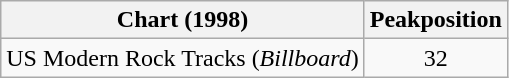<table class="wikitable">
<tr>
<th>Chart (1998)</th>
<th>Peakposition</th>
</tr>
<tr>
<td>US Modern Rock Tracks (<em>Billboard</em>)</td>
<td align=center>32</td>
</tr>
</table>
